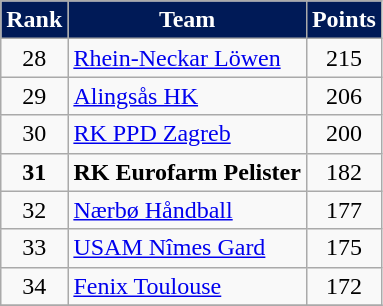<table class="wikitable" style="text-align: center">
<tr>
<th style="color:white; background:#001A57">Rank</th>
<th style="color:white; background:#001A57">Team</th>
<th style="color:white; background:#001A57">Points</th>
</tr>
<tr>
<td>28</td>
<td align=left> <a href='#'>Rhein-Neckar Löwen</a></td>
<td>215</td>
</tr>
<tr>
<td>29</td>
<td align=left> <a href='#'>Alingsås HK</a></td>
<td>206</td>
</tr>
<tr>
<td>30</td>
<td align=left> <a href='#'>RK PPD Zagreb</a></td>
<td>200</td>
</tr>
<tr>
<td><strong>31</strong></td>
<td align=left> <strong>RK Eurofarm Pelister</strong></td>
<td>182</td>
</tr>
<tr>
<td>32</td>
<td align=left> <a href='#'>Nærbø Håndball</a></td>
<td>177</td>
</tr>
<tr>
<td>33</td>
<td align=left> <a href='#'>USAM Nîmes Gard</a></td>
<td>175</td>
</tr>
<tr>
<td>34</td>
<td align=left> <a href='#'>Fenix Toulouse</a></td>
<td>172</td>
</tr>
<tr>
</tr>
</table>
